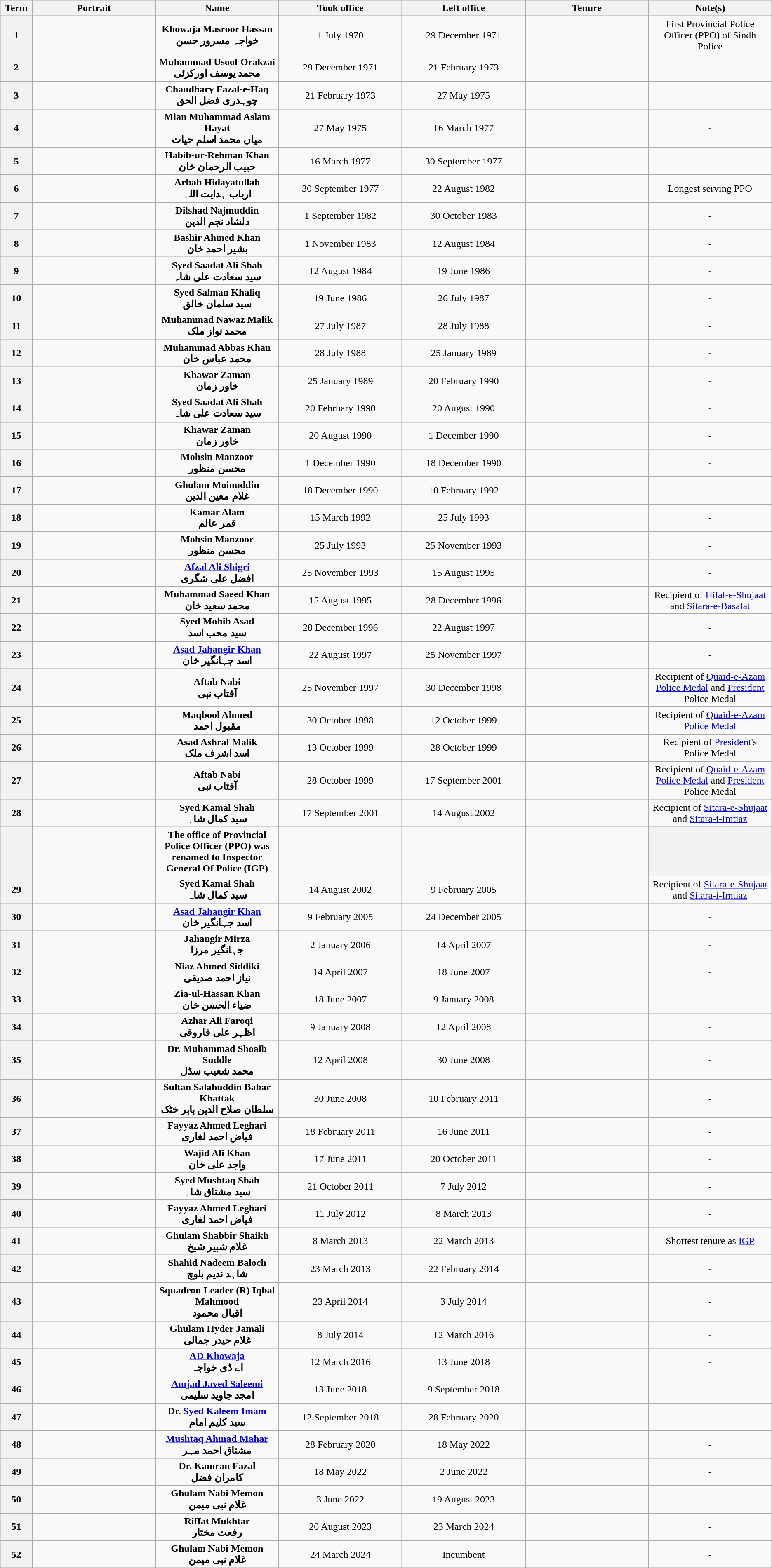<table class="wikitable sortable plain row headers collapsible">
<tr>
<th width=1%>Term</th>
<th width=10%>Portrait</th>
<th width=10%>Name</th>
<th width=10%>Took office</th>
<th width=10%>Left office</th>
<th width=10%>Tenure</th>
<th width=10%>Note(s)</th>
</tr>
<tr>
<th align="center">1</th>
<td align="center"></td>
<td align="center"><strong>Khowaja Masroor Hassan</strong><br><strong>خواجہ مسرور حسن <br></strong></td>
<td align="center">1 July 1970</td>
<td align="center">29 December 1971</td>
<td align="center"></td>
<td align="center">First Provincial Police Officer (PPO) of Sindh Police</td>
</tr>
<tr>
<th align="center">2</th>
<td align="center"></td>
<td align="center"><strong>Muhammad Usoof Orakzai</strong><br><strong>محمد یوسف اورکزئی <br></strong></td>
<td align="center">29 December 1971</td>
<td align="center">21 February 1973<br></td>
<td align="center"></td>
<td align="center">-</td>
</tr>
<tr>
<th align="center">3</th>
<td align="center"></td>
<td align="center"><strong>Chaudhary Fazal-e-Haq</strong><br><strong>چوہدری فضل الحق <br></strong></td>
<td align="center">21 February 1973</td>
<td align="center">27 May 1975<br></td>
<td align="center"></td>
<td align="center">-</td>
</tr>
<tr>
<th align="center">4</th>
<td align="center"></td>
<td align="center"><strong>Mian Muhammad Aslam Hayat</strong><br><strong>میاں محمد اسلم حیات <br></strong></td>
<td align="center">27 May 1975</td>
<td align="center">16 March 1977<br></td>
<td align="center"></td>
<td align="center">-</td>
</tr>
<tr>
<th align="center">5</th>
<td align="center"></td>
<td align="center"><strong>Habib-ur-Rehman Khan</strong><br><strong>حبیب الرحمان خان <br></strong></td>
<td align="center">16 March 1977</td>
<td align="center">30 September 1977<br></td>
<td align="center"></td>
<td align="center">-</td>
</tr>
<tr>
<th align="center">6</th>
<td align="center"></td>
<td align="center"><strong>Arbab Hidayatullah</strong><br><strong>ارباب ہدایت اللہ <br></strong></td>
<td align="center">30 September 1977</td>
<td align="center">22 August 1982<br></td>
<td align="center"></td>
<td align="center">Longest serving PPO</td>
</tr>
<tr>
<th align="center">7</th>
<td align="center"></td>
<td align="center"><strong>Dilshad Najmuddin</strong><br><strong>دلشاد نجم الدین <br></strong></td>
<td align="center">1 September 1982</td>
<td align="center">30 October 1983<br></td>
<td align="center"></td>
<td align="center">-</td>
</tr>
<tr>
<th align="center">8</th>
<td align="center"></td>
<td align="center"><strong>Bashir Ahmed Khan</strong><br><strong>بشیر احمد خان <br></strong></td>
<td align="center">1 November 1983</td>
<td align="center">12 August 1984<br></td>
<td align="center"></td>
<td align="center">-</td>
</tr>
<tr>
<th align="center">9</th>
<td align="center"></td>
<td align="center"><strong>Syed Saadat Ali Shah</strong><br><strong>سید سعادت علی شاہ <br></strong></td>
<td align="center">12 August 1984</td>
<td align="center">19 June 1986<br></td>
<td align="center"></td>
<td align="center">-</td>
</tr>
<tr>
<th align="center">10</th>
<td align="center"></td>
<td align="center"><strong>Syed Salman Khaliq</strong><br><strong>سید سلمان خالق <br></strong></td>
<td align="center">19 June 1986</td>
<td align="center">26 July 1987<br></td>
<td align="center"></td>
<td align="center">-</td>
</tr>
<tr>
<th align="center">11</th>
<td align="center"></td>
<td align="center"><strong>Muhammad Nawaz Malik</strong><br><strong>محمد نواز ملک <br></strong></td>
<td align="center">27 July 1987</td>
<td align="center">28 July 1988<br></td>
<td align="center"></td>
<td align="center">-</td>
</tr>
<tr>
<th align="center">12</th>
<td align="center"></td>
<td align="center"><strong>Muhammad Abbas Khan</strong><br><strong>محمد عباس خان <br></strong></td>
<td align="center">28 July 1988</td>
<td align="center">25 January 1989<br></td>
<td align="center"></td>
<td align="center">-</td>
</tr>
<tr>
<th align="center">13</th>
<td align="center"></td>
<td align="center"><strong>Khawar Zaman</strong><br><strong>خاور زمان <br></strong></td>
<td align="center">25 January 1989</td>
<td align="center">20 February 1990<br></td>
<td align="center"></td>
<td align="center">-</td>
</tr>
<tr>
<th align="center">14</th>
<td align="center"></td>
<td align="center"><strong>Syed Saadat Ali Shah</strong><br><strong>سید سعادت علی شاہ <br></strong></td>
<td align="center">20 February 1990</td>
<td align="center">20 August 1990<br></td>
<td align="center"></td>
<td align="center">-</td>
</tr>
<tr>
<th align="center">15</th>
<td align="center"></td>
<td align="center"><strong>Khawar Zaman</strong><br><strong>خاور زمان <br></strong></td>
<td align="center">20 August 1990</td>
<td align="center">1 December 1990<br></td>
<td align="center"></td>
<td align="center">-</td>
</tr>
<tr>
<th align="center">16</th>
<td align="center"></td>
<td align="center"><strong>Mohsin Manzoor</strong><br><strong>محسن منظور <br></strong></td>
<td align="center">1 December 1990</td>
<td align="center">18 December 1990<br></td>
<td align="center"></td>
<td align="center">-</td>
</tr>
<tr>
<th align="center">17</th>
<td align="center"></td>
<td align="center"><strong>Ghulam Moinuddin</strong><br><strong>غلام معین الدین <br></strong></td>
<td align="center">18 December 1990</td>
<td align="center">10 February 1992<br></td>
<td align="center"></td>
<td align="center">-</td>
</tr>
<tr>
<th align="center">18</th>
<td align="center"></td>
<td align="center"><strong>Kamar Alam</strong><br><strong>قمر عالم <br></strong></td>
<td align="center">15 March 1992</td>
<td align="center">25 July 1993<br></td>
<td align="center"></td>
<td align="center">-</td>
</tr>
<tr>
<th align="center">19</th>
<td align="center"></td>
<td align="center"><strong>Mohsin Manzoor</strong><br><strong>محسن منظور <br></strong></td>
<td align="center">25 July 1993</td>
<td align="center">25 November 1993<br></td>
<td align="center"></td>
<td align="center">-</td>
</tr>
<tr>
<th align="center">20</th>
<td align="center"></td>
<td align="center"><strong><a href='#'>Afzal Ali Shigri</a></strong><br><strong>افضل علی شگری <br></strong></td>
<td align="center">25 November 1993</td>
<td align="center">15 August 1995<br></td>
<td align="center"></td>
<td align="center">-</td>
</tr>
<tr>
<th align="center">21</th>
<td align="center"></td>
<td align="center"><strong>Muhammad Saeed Khan</strong><br><strong>محمد سعید خان <br></strong></td>
<td align="center">15 August 1995</td>
<td align="center">28 December 1996<br></td>
<td align="center"></td>
<td align="center">Recipient of <a href='#'>Hilal-e-Shujaat</a> and <a href='#'>Sitara-e-Basalat</a></td>
</tr>
<tr>
<th align="center">22</th>
<td align="center"></td>
<td align="center"><strong>Syed Mohib Asad</strong><br><strong>سید محب اسد <br></strong></td>
<td align="center">28 December 1996</td>
<td align="center">22 August 1997<br></td>
<td align="center"></td>
<td align="center">-</td>
</tr>
<tr>
<th align="center">23</th>
<td align="center"></td>
<td align="center"><strong><a href='#'>Asad Jahangir Khan</a></strong><br><strong>اسد جہانگیر خان <br></strong></td>
<td align="center">22 August 1997</td>
<td align="center">25 November 1997<br></td>
<td align="center"></td>
<td align="center">-</td>
</tr>
<tr>
<th align="center">24</th>
<td align="center"></td>
<td align="center"><strong>Aftab Nabi</strong><br><strong>آفتاب نبی <br></strong></td>
<td align="center">25 November 1997</td>
<td align="center">30 December 1998<br></td>
<td align="center"></td>
<td align="center">Recipient of <a href='#'>Quaid-e-Azam Police Medal</a> and <a href='#'>President</a> Police Medal</td>
</tr>
<tr>
<th align="center">25</th>
<td align="center"></td>
<td align="center"><strong>Maqbool Ahmed</strong><br><strong>مقبول احمد <br></strong></td>
<td align="center">30 October 1998</td>
<td align="center">12 October 1999<br></td>
<td align="center"></td>
<td align="center">Recipient of <a href='#'>Quaid-e-Azam Police Medal</a></td>
</tr>
<tr>
<th align="center">26</th>
<td align="center"></td>
<td align="center"><strong>Asad Ashraf Malik</strong><br><strong>اسد اشرف ملک <br></strong></td>
<td align="center">13 October 1999</td>
<td align="center">28 October 1999<br></td>
<td align="center"></td>
<td align="center">Recipient of <a href='#'>President</a>'s Police Medal</td>
</tr>
<tr>
<th align="center">27</th>
<td align="center"></td>
<td align="center"><strong>Aftab Nabi</strong><br><strong>آفتاب نبی <br></strong></td>
<td align="center">28 October 1999</td>
<td align="center">17 September 2001<br></td>
<td align="center"></td>
<td align="center">Recipient of <a href='#'>Quaid-e-Azam Police Medal</a> and <a href='#'>President</a> Police Medal</td>
</tr>
<tr>
<th align="center">28</th>
<td align="center"></td>
<td align="center"><strong>Syed Kamal Shah</strong><br><strong>سید کمال شاہ <br></strong></td>
<td align="center">17 September 2001</td>
<td align="center">14 August 2002<br></td>
<td align="center"></td>
<td align="center">Recipient of <a href='#'>Sitara-e-Shujaat</a> and <a href='#'>Sitara-i-Imtiaz</a></td>
</tr>
<tr>
<th align="center">-</th>
<td align="center">-</td>
<td align="center"><strong>The office of Provincial Police Officer (PPO) was renamed to Inspector General Of Police (IGP)</strong></td>
<td align="center">-</td>
<td align="center">-</td>
<td align="center">-</td>
<th align="center">-</th>
</tr>
<tr>
<th align="center">29</th>
<td align="center"></td>
<td align="center"><strong>Syed Kamal Shah</strong><br><strong>سید کمال شاہ <br></strong></td>
<td align="center">14 August 2002</td>
<td align="center">9 February 2005<br></td>
<td align="center"></td>
<td align="center">Recipient of <a href='#'>Sitara-e-Shujaat</a> and <a href='#'>Sitara-i-Imtiaz</a></td>
</tr>
<tr>
<th align="center">30</th>
<td align="center"></td>
<td align="center"><strong><a href='#'>Asad Jahangir Khan</a></strong><br><strong>اسد جہانگیر خان <br></strong></td>
<td align="center">9 February 2005</td>
<td align="center">24 December 2005<br></td>
<td align="center"></td>
<td align="center">-</td>
</tr>
<tr>
<th align="center">31</th>
<td align="center"></td>
<td align="center"><strong>Jahangir Mirza</strong><br><strong>جہانگیر مرزا <br></strong></td>
<td align="center">2 January 2006</td>
<td align="center">14 April 2007<br></td>
<td align="center"></td>
<td align="center">-</td>
</tr>
<tr>
<th align="center">32</th>
<td align="center"></td>
<td align="center"><strong>Niaz Ahmed Siddiki</strong><br><strong>نیاز احمد صدیقی <br></strong></td>
<td align="center">14 April 2007</td>
<td align="center">18 June 2007<br></td>
<td align="center"></td>
<td align="center">-</td>
</tr>
<tr>
<th align="center">33</th>
<td align="center"></td>
<td align="center"><strong>Zia-ul-Hassan Khan</strong><br><strong>ضیاء الحسن خان <br></strong></td>
<td align="center">18 June 2007</td>
<td align="center">9 January 2008<br></td>
<td align="center"></td>
<td align="center">-</td>
</tr>
<tr>
<th align="center">34</th>
<td align="center"></td>
<td align="center"><strong>Azhar Ali Faroqi</strong><br><strong>اظہر علی فاروقی <br></strong></td>
<td align="center">9 January 2008</td>
<td align="center">12 April 2008<br></td>
<td align="center"></td>
<td align="center">-</td>
</tr>
<tr>
<th align="center">35</th>
<td align="center"></td>
<td align="center"><strong>Dr. Muhammad Shoaib Suddle</strong><br><strong>محمد شعیب سڈل <br></strong></td>
<td align="center">12 April 2008</td>
<td align="center">30 June 2008<br></td>
<td align="center"></td>
<td align="center">-</td>
</tr>
<tr>
<th align="center">36</th>
<td align="center"></td>
<td align="center"><strong>Sultan Salahuddin Babar Khattak</strong><br><strong>سلطان صلاح الدین بابر خٹک <br></strong></td>
<td align="center">30 June 2008</td>
<td align="center">10 February 2011<br></td>
<td align="center"></td>
<td align="center">-</td>
</tr>
<tr>
<th align="center">37</th>
<td align="center"></td>
<td align="center"><strong>Fayyaz Ahmed Leghari</strong><br><strong>فیاض احمد لغاری <br></strong></td>
<td align="center">18 February 2011</td>
<td align="center">16 June 2011<br></td>
<td align="center"></td>
<td align="center">-</td>
</tr>
<tr>
<th align="center">38</th>
<td align="center"></td>
<td align="center"><strong>Wajid Ali Khan</strong><br><strong>واجد علی خان <br></strong></td>
<td align="center">17 June 2011</td>
<td align="center">20 October 2011<br></td>
<td align="center"></td>
<td align="center">-</td>
</tr>
<tr>
<th align="center">39</th>
<td align="center"></td>
<td align="center"><strong>Syed Mushtaq Shah</strong><br><strong>سید مشتاق شاہ <br></strong></td>
<td align="center">21 October 2011</td>
<td align="center">7 July 2012<br></td>
<td align="center"></td>
<td align="center">-</td>
</tr>
<tr>
<th align="center">40</th>
<td align="center"></td>
<td align="center"><strong>Fayyaz Ahmed Leghari</strong><br><strong>فیاض احمد لغاری <br></strong></td>
<td align="center">11 July 2012</td>
<td align="center">8 March 2013<br></td>
<td align="center"></td>
<td align="center">-</td>
</tr>
<tr>
<th align="center">41</th>
<td align="center"></td>
<td align="center"><strong>Ghulam Shabbir Shaikh</strong><br><strong>غلام شبیر شیخ <br></strong></td>
<td align="center">8 March 2013</td>
<td align="center">22 March 2013<br></td>
<td align="center"></td>
<td align="center">Shortest tenure as <a href='#'>IGP</a></td>
</tr>
<tr>
<th align="center">42</th>
<td align="center"></td>
<td align="center"><strong>Shahid Nadeem Baloch</strong><br><strong>شاہد ندیم بلوچ <br></strong></td>
<td align="center">23 March 2013</td>
<td align="center">22 February 2014<br></td>
<td align="center"></td>
<td align="center">-</td>
</tr>
<tr>
<th align="center">43</th>
<td align="center"></td>
<td align="center"><strong>Squadron Leader (R) Iqbal Mahmood</strong><br><strong>اقبال محمود <br></strong></td>
<td align="center">23 April 2014</td>
<td align="center">3 July 2014<br></td>
<td align="center"></td>
<td align="center">-</td>
</tr>
<tr>
<th align="center">44</th>
<td align="center"></td>
<td align="center"><strong>Ghulam Hyder Jamali</strong><br><strong>غلام حیدر جمالی <br></strong></td>
<td align="center">8 July 2014</td>
<td align="center">12 March 2016<br></td>
<td align="center"></td>
<td align="center">-</td>
</tr>
<tr>
<th align="center">45</th>
<td align="center"></td>
<td align="center"><strong><a href='#'>AD Khowaja</a></strong><br><strong>اے ڈی خواجہ <br></strong></td>
<td align="center">12 March 2016</td>
<td align="center">13 June 2018<br></td>
<td align="center"></td>
<td align="center">-</td>
</tr>
<tr>
<th align="center">46</th>
<td align="center"></td>
<td align="center"><strong><a href='#'>Amjad Javed Saleemi</a></strong><br><strong>امجد جاوید سلیمی <br></strong></td>
<td align="center">13 June 2018</td>
<td align="center">9 September 2018<br></td>
<td align="center"></td>
<td align="center">-</td>
</tr>
<tr>
<th align="center">47</th>
<td align="center"></td>
<td align="center"><strong>Dr. <a href='#'>Syed Kaleem Imam</a></strong><br><strong>سید کلیم امام <br></strong></td>
<td align="center">12 September 2018</td>
<td align="center">28 February 2020<br></td>
<td align="center"></td>
<td align="center">-</td>
</tr>
<tr>
<th align="center">48</th>
<td align="center"></td>
<td align="center"><strong><a href='#'>Mushtaq Ahmad Mahar</a></strong><br><strong>مشتاق احمد مہر <br></strong></td>
<td align="center">28 February 2020</td>
<td align="center">18 May 2022<br></td>
<td align="center"></td>
<td align="center">-</td>
</tr>
<tr>
<th align="center">49</th>
<td align="center"></td>
<td align="center"><strong>Dr. Kamran Fazal</strong><br><strong>کامران فضل <br></strong></td>
<td align="center">18 May 2022</td>
<td align="center">2 June 2022<br></td>
<td align="center"></td>
<td align="center">-</td>
</tr>
<tr>
<th align="center">50</th>
<td align="center"></td>
<td align="center"><strong>Ghulam Nabi Memon</strong><br><strong>غلام نبی میمن <br></strong></td>
<td align="center">3 June 2022</td>
<td align="center">19 August 2023</td>
<td align="center"></td>
<td align="center">-</td>
</tr>
<tr>
<th align="center">51</th>
<td align="center"></td>
<td align="center"><strong>Riffat Mukhtar</strong><br><strong>رفعت مختار <br></strong></td>
<td align="center">20 August 2023</td>
<td align="center">23 March 2024</td>
<td align="center"></td>
<td align="center">-</td>
</tr>
<tr>
<th align="center">52</th>
<td align="center"></td>
<td align="center"><strong>Ghulam Nabi Memon</strong><br><strong>غلام نبی میمن <br></strong></td>
<td align="center">24 March 2024</td>
<td align="center">Incumbent</td>
<td align="center"></td>
<td align="center">-</td>
</tr>
</table>
